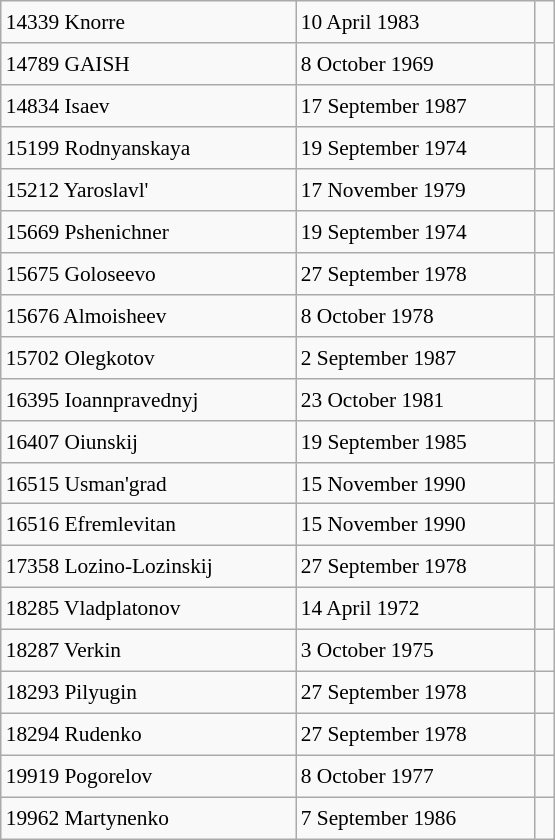<table class="wikitable" style="font-size: 89%; float: left; width: 26em; margin-right: 1em; height: 560px">
<tr>
<td>14339 Knorre</td>
<td>10 April 1983</td>
<td></td>
</tr>
<tr>
<td>14789 GAISH</td>
<td>8 October 1969</td>
<td></td>
</tr>
<tr>
<td>14834 Isaev</td>
<td>17 September 1987</td>
<td></td>
</tr>
<tr>
<td>15199 Rodnyanskaya</td>
<td>19 September 1974</td>
<td></td>
</tr>
<tr>
<td>15212 Yaroslavl'</td>
<td>17 November 1979</td>
<td></td>
</tr>
<tr>
<td>15669 Pshenichner</td>
<td>19 September 1974</td>
<td></td>
</tr>
<tr>
<td>15675 Goloseevo</td>
<td>27 September 1978</td>
<td></td>
</tr>
<tr>
<td>15676 Almoisheev</td>
<td>8 October 1978</td>
<td></td>
</tr>
<tr>
<td>15702 Olegkotov</td>
<td>2 September 1987</td>
<td></td>
</tr>
<tr>
<td>16395 Ioannpravednyj</td>
<td>23 October 1981</td>
<td></td>
</tr>
<tr>
<td>16407 Oiunskij</td>
<td>19 September 1985</td>
<td> </td>
</tr>
<tr>
<td>16515 Usman'grad</td>
<td>15 November 1990</td>
<td></td>
</tr>
<tr>
<td>16516 Efremlevitan</td>
<td>15 November 1990</td>
<td></td>
</tr>
<tr>
<td>17358 Lozino-Lozinskij</td>
<td>27 September 1978</td>
<td></td>
</tr>
<tr>
<td>18285 Vladplatonov</td>
<td>14 April 1972</td>
<td></td>
</tr>
<tr>
<td>18287 Verkin</td>
<td>3 October 1975</td>
<td></td>
</tr>
<tr>
<td>18293 Pilyugin</td>
<td>27 September 1978</td>
<td></td>
</tr>
<tr>
<td>18294 Rudenko</td>
<td>27 September 1978</td>
<td></td>
</tr>
<tr>
<td>19919 Pogorelov</td>
<td>8 October 1977</td>
<td></td>
</tr>
<tr>
<td>19962 Martynenko</td>
<td>7 September 1986</td>
<td></td>
</tr>
</table>
